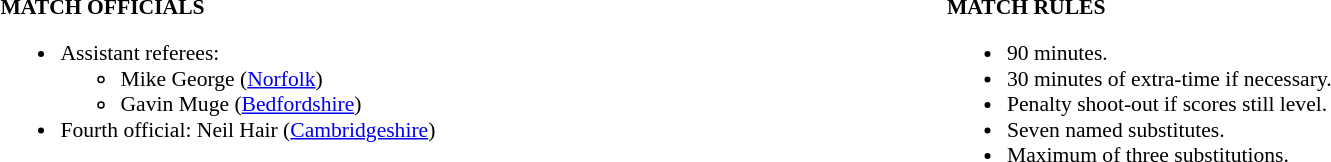<table style="width:100%; font-size:90%;">
<tr>
<td style="width:50%; vertical-align:top;"><br><strong>MATCH OFFICIALS</strong><ul><li>Assistant referees:<ul><li>Mike George (<a href='#'>Norfolk</a>)</li><li>Gavin Muge (<a href='#'>Bedfordshire</a>)</li></ul></li><li>Fourth official: Neil Hair (<a href='#'>Cambridgeshire</a>)</li></ul></td>
<td style="width:50%; vertical-align:top;"><br><strong>MATCH RULES</strong><ul><li>90 minutes.</li><li>30 minutes of extra-time if necessary.</li><li>Penalty shoot-out if scores still level.</li><li>Seven named substitutes.</li><li>Maximum of three substitutions.</li></ul></td>
</tr>
</table>
